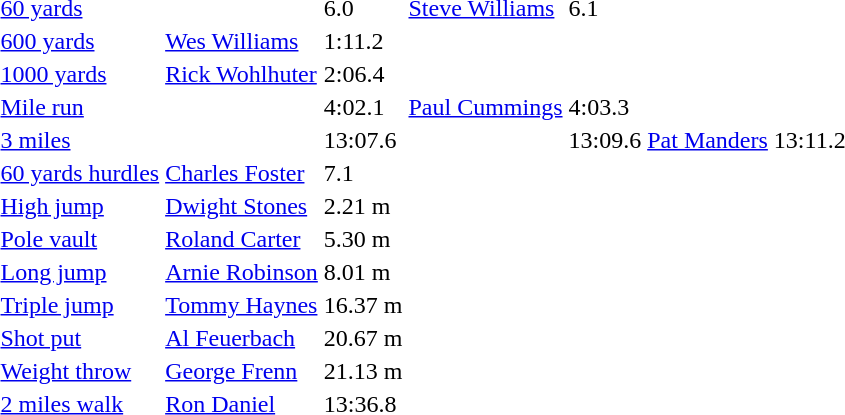<table>
<tr>
<td><a href='#'>60 yards</a></td>
<td></td>
<td>6.0</td>
<td><a href='#'>Steve Williams</a></td>
<td>6.1</td>
<td></td>
<td></td>
</tr>
<tr>
<td><a href='#'>600 yards</a></td>
<td><a href='#'>Wes Williams</a></td>
<td>1:11.2</td>
<td></td>
<td></td>
<td></td>
<td></td>
</tr>
<tr>
<td><a href='#'>1000 yards</a></td>
<td><a href='#'>Rick Wohlhuter</a></td>
<td>2:06.4</td>
<td></td>
<td></td>
<td></td>
<td></td>
</tr>
<tr>
<td><a href='#'>Mile run</a></td>
<td></td>
<td>4:02.1</td>
<td><a href='#'>Paul Cummings</a></td>
<td>4:03.3</td>
<td></td>
<td></td>
</tr>
<tr>
<td><a href='#'>3 miles</a></td>
<td></td>
<td>13:07.6</td>
<td></td>
<td>13:09.6</td>
<td><a href='#'>Pat Manders</a></td>
<td>13:11.2</td>
</tr>
<tr>
<td><a href='#'>60 yards hurdles</a></td>
<td><a href='#'>Charles Foster</a></td>
<td>7.1</td>
<td></td>
<td></td>
<td></td>
<td></td>
</tr>
<tr>
<td><a href='#'>High jump</a></td>
<td><a href='#'>Dwight Stones</a></td>
<td>2.21 m</td>
<td></td>
<td></td>
<td></td>
<td></td>
</tr>
<tr>
<td><a href='#'>Pole vault</a></td>
<td><a href='#'>Roland Carter</a></td>
<td>5.30 m</td>
<td></td>
<td></td>
<td></td>
<td></td>
</tr>
<tr>
<td><a href='#'>Long jump</a></td>
<td><a href='#'>Arnie Robinson</a></td>
<td>8.01 m</td>
<td></td>
<td></td>
<td></td>
<td></td>
</tr>
<tr>
<td><a href='#'>Triple jump</a></td>
<td><a href='#'>Tommy Haynes</a></td>
<td>16.37 m</td>
<td></td>
<td></td>
<td></td>
<td></td>
</tr>
<tr>
<td><a href='#'>Shot put</a></td>
<td><a href='#'>Al Feuerbach</a></td>
<td>20.67 m</td>
<td></td>
<td></td>
<td></td>
<td></td>
</tr>
<tr>
<td><a href='#'>Weight throw</a></td>
<td><a href='#'>George Frenn</a></td>
<td>21.13 m</td>
<td></td>
<td></td>
<td></td>
<td></td>
</tr>
<tr>
<td><a href='#'>2 miles walk</a></td>
<td><a href='#'>Ron Daniel</a></td>
<td>13:36.8</td>
<td></td>
<td></td>
<td></td>
<td></td>
</tr>
</table>
